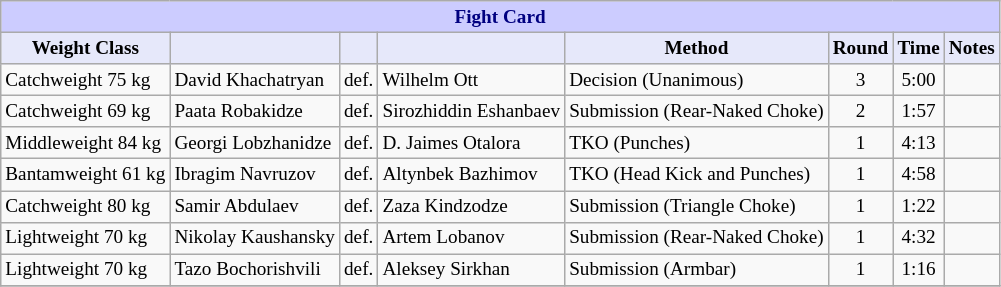<table class="wikitable" style="font-size: 80%;">
<tr>
<th colspan="8" style="background-color: #ccf; color: #000080; text-align: center;"><strong>Fight Card</strong></th>
</tr>
<tr>
<th colspan="1" style="background-color: #E6E8FA; color: #000000; text-align: center;">Weight Class</th>
<th colspan="1" style="background-color: #E6E8FA; color: #000000; text-align: center;"></th>
<th colspan="1" style="background-color: #E6E8FA; color: #000000; text-align: center;"></th>
<th colspan="1" style="background-color: #E6E8FA; color: #000000; text-align: center;"></th>
<th colspan="1" style="background-color: #E6E8FA; color: #000000; text-align: center;">Method</th>
<th colspan="1" style="background-color: #E6E8FA; color: #000000; text-align: center;">Round</th>
<th colspan="1" style="background-color: #E6E8FA; color: #000000; text-align: center;">Time</th>
<th colspan="1" style="background-color: #E6E8FA; color: #000000; text-align: center;">Notes</th>
</tr>
<tr>
<td>Catchweight 75 kg</td>
<td> David Khachatryan</td>
<td>def.</td>
<td> Wilhelm Ott</td>
<td>Decision (Unanimous)</td>
<td align=center>3</td>
<td align=center>5:00</td>
<td></td>
</tr>
<tr>
<td>Catchweight 69 kg</td>
<td> Paata Robakidze</td>
<td>def.</td>
<td> Sirozhiddin Eshanbaev</td>
<td>Submission (Rear-Naked Choke)</td>
<td align=center>2</td>
<td align=center>1:57</td>
<td></td>
</tr>
<tr>
<td>Middleweight 84 kg</td>
<td> Georgi Lobzhanidze</td>
<td>def.</td>
<td> D. Jaimes Otalora</td>
<td>TKO (Punches)</td>
<td align=center>1</td>
<td align=center>4:13</td>
<td></td>
</tr>
<tr>
<td>Bantamweight 61 kg</td>
<td> Ibragim Navruzov</td>
<td>def.</td>
<td> Altynbek Bazhimov</td>
<td>TKO (Head Kick and Punches)</td>
<td align=center>1</td>
<td align=center>4:58</td>
<td></td>
</tr>
<tr>
<td>Catchweight 80 kg</td>
<td> Samir Abdulaev</td>
<td>def.</td>
<td> Zaza Kindzodze</td>
<td>Submission (Triangle Choke)</td>
<td align=center>1</td>
<td align=center>1:22</td>
<td></td>
</tr>
<tr>
<td>Lightweight 70 kg</td>
<td> Nikolay Kaushansky</td>
<td>def.</td>
<td> Artem Lobanov</td>
<td>Submission (Rear-Naked Choke)</td>
<td align=center>1</td>
<td align=center>4:32</td>
<td></td>
</tr>
<tr>
<td>Lightweight 70 kg</td>
<td> Tazo Bochorishvili</td>
<td>def.</td>
<td> Aleksey Sirkhan</td>
<td>Submission (Armbar)</td>
<td align=center>1</td>
<td align=center>1:16</td>
<td></td>
</tr>
<tr>
</tr>
</table>
